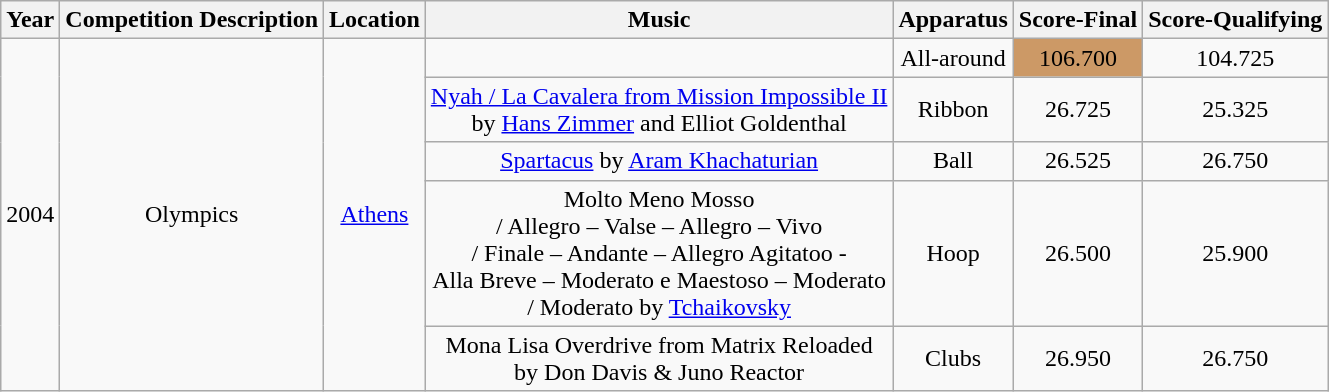<table class="wikitable" style="text-align:center">
<tr>
<th>Year</th>
<th>Competition Description</th>
<th>Location</th>
<th>Music</th>
<th>Apparatus</th>
<th>Score-Final</th>
<th>Score-Qualifying</th>
</tr>
<tr>
<td rowspan="5">2004</td>
<td rowspan="5">Olympics</td>
<td rowspan="5"><a href='#'>Athens</a></td>
<td></td>
<td>All-around</td>
<td style="background:#c96;">106.700</td>
<td>104.725</td>
</tr>
<tr>
<td><a href='#'>Nyah / La Cavalera from Mission Impossible II</a><br> by <a href='#'>Hans Zimmer</a> and Elliot Goldenthal</td>
<td>Ribbon</td>
<td>26.725</td>
<td>25.325</td>
</tr>
<tr>
<td><a href='#'>Spartacus</a> by <a href='#'>Aram Khachaturian</a></td>
<td>Ball</td>
<td>26.525</td>
<td>26.750</td>
</tr>
<tr>
<td>Molto Meno Mosso <br>/ Allegro – Valse – Allegro – Vivo <br>/ Finale – Andante – Allegro Agitatoo - <br>Alla Breve – Moderato e Maestoso – Moderato <br>/ Moderato by <a href='#'>Tchaikovsky</a></td>
<td>Hoop</td>
<td>26.500</td>
<td>25.900</td>
</tr>
<tr>
<td>Mona Lisa Overdrive from Matrix Reloaded <br> by Don Davis & Juno Reactor</td>
<td>Clubs</td>
<td>26.950</td>
<td>26.750</td>
</tr>
</table>
